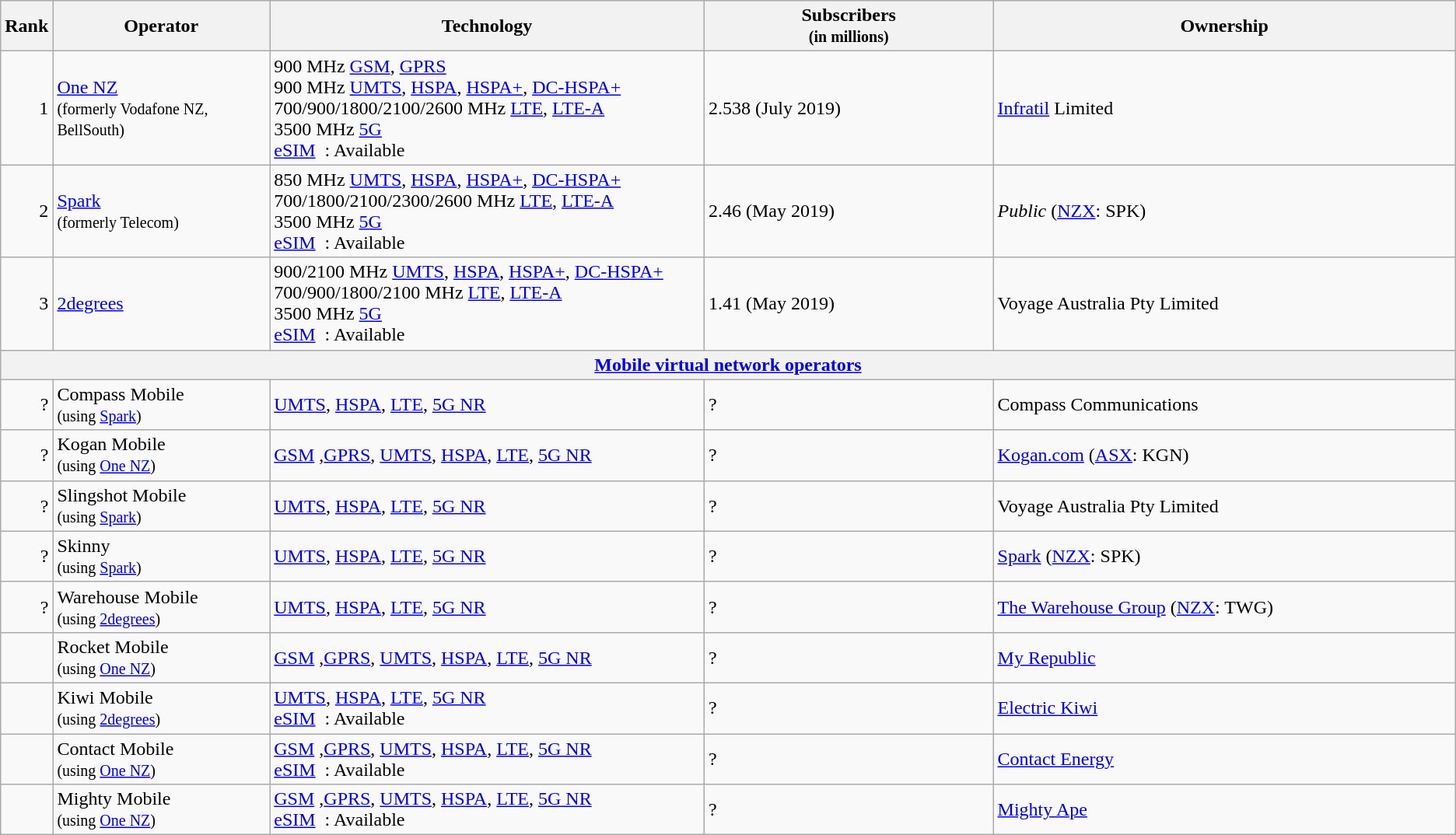<table class="wikitable">
<tr>
<th style="width:3%;">Rank</th>
<th style="width:15%;">Operator</th>
<th style="width:30%;">Technology</th>
<th style="width:20%;">Subscribers<br><small>(in millions)</small></th>
<th style="width:32%;">Ownership</th>
</tr>
<tr>
<td align=right>1</td>
<td><a href='#'>One NZ</a><br><small>(formerly Vodafone NZ, BellSouth)</small></td>
<td>900 MHz <a href='#'>GSM</a>, <a href='#'>GPRS</a><br>900 MHz <a href='#'>UMTS</a>, <a href='#'>HSPA</a>, <a href='#'>HSPA+</a>, <a href='#'>DC-HSPA+</a> <br>700/900/1800/2100/2600 MHz <a href='#'>LTE</a>, <a href='#'>LTE-A</a><br>3500 MHz <a href='#'>5G</a><br><a href='#'>eSIM</a>  : Available</td>
<td>2.538 (July 2019)</td>
<td><a href='#'>Infratil</a> Limited</td>
</tr>
<tr>
<td align=right>2</td>
<td><a href='#'>Spark</a><br><small>(formerly Telecom)</small></td>
<td>850 MHz <a href='#'>UMTS</a>, <a href='#'>HSPA</a>, <a href='#'>HSPA+</a>, <a href='#'>DC-HSPA+</a> <br>700/1800/2100/2300/2600 MHz <a href='#'>LTE</a>, <a href='#'>LTE-A</a><br>3500 MHz <a href='#'>5G</a><br><a href='#'>eSIM</a>  : Available</td>
<td>2.46 (May 2019)</td>
<td><em>Public</em> (<a href='#'>NZX</a>: SPK)</td>
</tr>
<tr>
<td align=right>3</td>
<td><a href='#'>2degrees</a></td>
<td>900/2100 MHz <a href='#'>UMTS</a>, <a href='#'>HSPA</a>, <a href='#'>HSPA+</a>, <a href='#'>DC-HSPA+</a> <br>700/900/1800/2100 MHz <a href='#'>LTE</a>, <a href='#'>LTE-A</a><br>3500 MHz <a href='#'>5G</a><br><a href='#'>eSIM</a>  : Available</td>
<td>1.41 (May 2019)</td>
<td>Voyage Australia Pty Limited</td>
</tr>
<tr>
<th colspan="5" style="text-align:center;"><a href='#'>Mobile virtual network operators</a></th>
</tr>
<tr>
<td align="right">?</td>
<td>Compass Mobile<br><small>(using <a href='#'>Spark</a>)</small></td>
<td><a href='#'>UMTS</a>, <a href='#'>HSPA</a>, <a href='#'>LTE</a>, <a href='#'>5G NR</a></td>
<td>?</td>
<td>Compass Communications</td>
</tr>
<tr>
<td align="right">?</td>
<td>Kogan Mobile<br><small>(using <a href='#'>One NZ</a>)</small></td>
<td><a href='#'>GSM</a> ,<a href='#'>GPRS</a>, <a href='#'>UMTS</a>, <a href='#'>HSPA</a>, <a href='#'>LTE</a>, <a href='#'>5G NR</a></td>
<td>?</td>
<td><a href='#'>Kogan.com</a> (<a href='#'>ASX</a>: KGN)</td>
</tr>
<tr>
<td align="right">?</td>
<td>Slingshot Mobile<br><small>(using <a href='#'>Spark</a>)</small></td>
<td><a href='#'>UMTS</a>, <a href='#'>HSPA</a>, <a href='#'>LTE</a>, <a href='#'>5G NR</a></td>
<td>?</td>
<td>Voyage Australia Pty Limited</td>
</tr>
<tr>
<td align="right">?</td>
<td>Skinny<br><small>(using <a href='#'>Spark</a>)</small></td>
<td><a href='#'>UMTS</a>, <a href='#'>HSPA</a>, <a href='#'>LTE</a>, <a href='#'>5G NR</a></td>
<td>?</td>
<td><a href='#'>Spark</a> (<a href='#'>NZX</a>: SPK)</td>
</tr>
<tr>
<td align=right>?</td>
<td>Warehouse Mobile<br><small>(using <a href='#'>2degrees</a>)</small></td>
<td><a href='#'>UMTS</a>, <a href='#'>HSPA</a>, <a href='#'>LTE</a>, <a href='#'>5G NR</a></td>
<td>?</td>
<td><a href='#'>The Warehouse Group</a> (<a href='#'>NZX</a>: TWG)</td>
</tr>
<tr>
<td align="right"></td>
<td>Rocket Mobile<br><small>(using <a href='#'>One NZ</a>)</small></td>
<td><a href='#'>GSM</a> ,<a href='#'>GPRS</a>, <a href='#'>UMTS</a>, <a href='#'>HSPA</a>, <a href='#'>LTE</a>, <a href='#'>5G NR</a></td>
<td>?</td>
<td><a href='#'>My Republic</a></td>
</tr>
<tr>
<td></td>
<td>Kiwi Mobile<br><small>(using <a href='#'>2degrees</a>)</small></td>
<td><a href='#'>UMTS</a>, <a href='#'>HSPA</a>, <a href='#'>LTE</a>, <a href='#'>5G NR</a><br><a href='#'>eSIM</a>  : Available</td>
<td>?</td>
<td><a href='#'>Electric Kiwi</a></td>
</tr>
<tr>
<td></td>
<td>Contact Mobile<br><small>(using <a href='#'>One NZ</a>)</small></td>
<td><a href='#'>GSM</a> ,<a href='#'>GPRS</a>, <a href='#'>UMTS</a>, <a href='#'>HSPA</a>, <a href='#'>LTE</a>, <a href='#'>5G NR</a><br><a href='#'>eSIM</a>  : Available</td>
<td>?</td>
<td><a href='#'>Contact Energy</a></td>
</tr>
<tr>
<td></td>
<td>Mighty Mobile<br><small>(using <a href='#'>One NZ</a>)</small></td>
<td><a href='#'>GSM</a> ,<a href='#'>GPRS</a>, <a href='#'>UMTS</a>, <a href='#'>HSPA</a>, <a href='#'>LTE</a>, <a href='#'>5G NR</a><br><a href='#'>eSIM</a>  : Available</td>
<td>?</td>
<td><a href='#'>Mighty Ape</a></td>
</tr>
</table>
